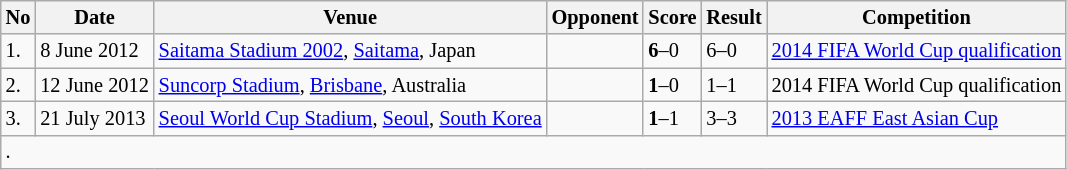<table class="wikitable" style="font-size:85%;">
<tr>
<th>No</th>
<th>Date</th>
<th>Venue</th>
<th>Opponent</th>
<th>Score</th>
<th>Result</th>
<th>Competition</th>
</tr>
<tr>
<td>1.</td>
<td>8 June 2012</td>
<td><a href='#'>Saitama Stadium 2002</a>, <a href='#'>Saitama</a>, Japan</td>
<td></td>
<td><strong>6</strong>–0</td>
<td>6–0</td>
<td><a href='#'>2014 FIFA World Cup qualification</a></td>
</tr>
<tr>
<td>2.</td>
<td>12 June 2012</td>
<td><a href='#'>Suncorp Stadium</a>, <a href='#'>Brisbane</a>, Australia</td>
<td></td>
<td><strong>1</strong>–0</td>
<td>1–1</td>
<td>2014 FIFA World Cup qualification</td>
</tr>
<tr>
<td>3.</td>
<td>21 July 2013</td>
<td><a href='#'>Seoul World Cup Stadium</a>, <a href='#'>Seoul</a>, <a href='#'>South Korea</a></td>
<td></td>
<td><strong>1</strong>–1</td>
<td>3–3</td>
<td><a href='#'>2013 EAFF East Asian Cup</a></td>
</tr>
<tr>
<td colspan="7">.</td>
</tr>
</table>
